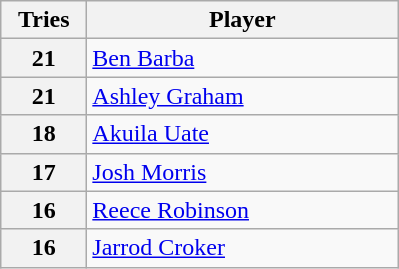<table class="wikitable" style="text-align:left;">
<tr>
<th width=50>Tries</th>
<th width=200>Player</th>
</tr>
<tr>
<th>21</th>
<td> <a href='#'>Ben Barba</a></td>
</tr>
<tr>
<th>21</th>
<td> <a href='#'>Ashley Graham</a></td>
</tr>
<tr>
<th>18</th>
<td> <a href='#'>Akuila Uate</a></td>
</tr>
<tr>
<th>17</th>
<td> <a href='#'>Josh Morris</a></td>
</tr>
<tr>
<th>16</th>
<td> <a href='#'>Reece Robinson</a></td>
</tr>
<tr>
<th>16</th>
<td> <a href='#'>Jarrod Croker</a></td>
</tr>
</table>
